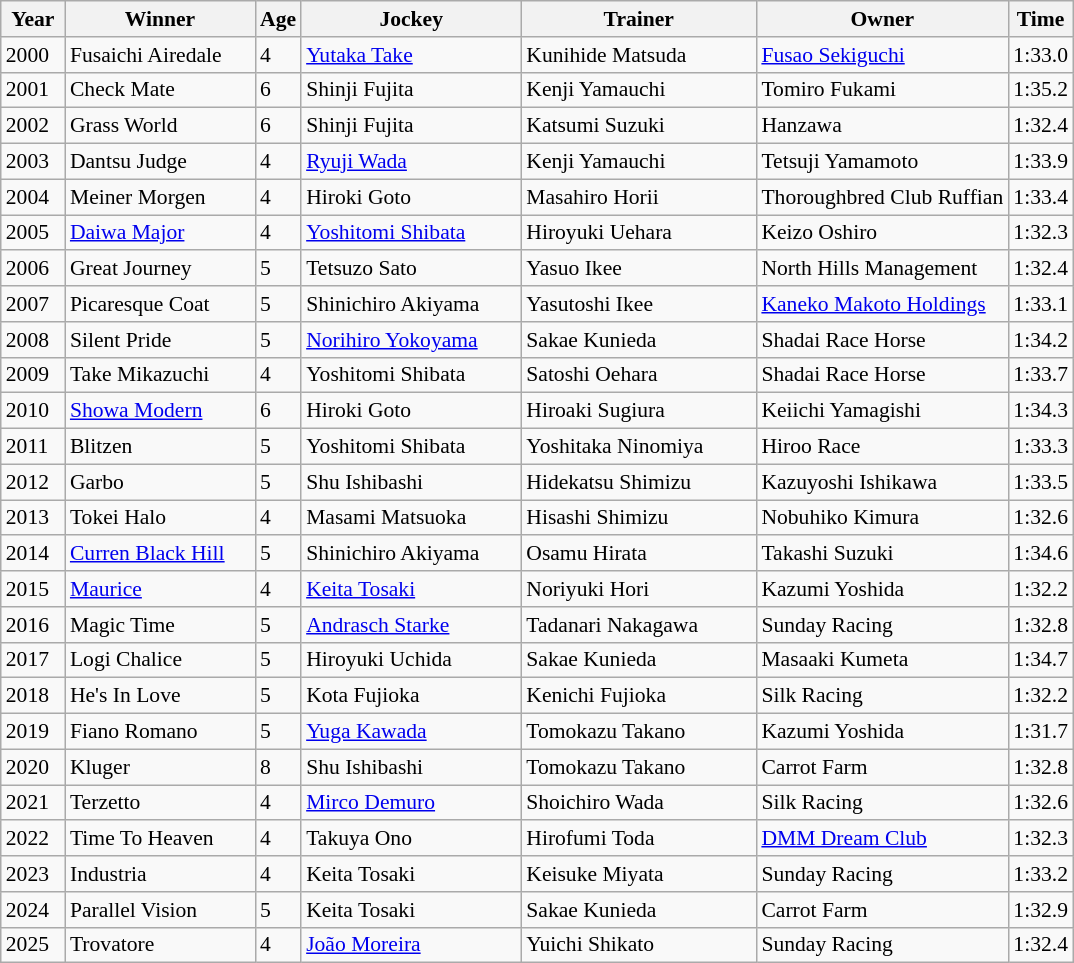<table class="wikitable sortable" style="font-size:90%">
<tr>
<th width="36px">Year<br></th>
<th width="120px">Winner<br></th>
<th>Age<br></th>
<th width="140px">Jockey<br></th>
<th width="150px">Trainer<br></th>
<th>Owner</th>
<th>Time<br></th>
</tr>
<tr>
<td>2000</td>
<td>Fusaichi Airedale</td>
<td>4</td>
<td><a href='#'>Yutaka Take</a></td>
<td>Kunihide Matsuda</td>
<td><a href='#'>Fusao Sekiguchi</a></td>
<td>1:33.0</td>
</tr>
<tr>
<td>2001</td>
<td>Check Mate</td>
<td>6</td>
<td>Shinji Fujita</td>
<td>Kenji Yamauchi</td>
<td>Tomiro Fukami</td>
<td>1:35.2</td>
</tr>
<tr>
<td>2002</td>
<td>Grass World</td>
<td>6</td>
<td>Shinji Fujita</td>
<td>Katsumi Suzuki</td>
<td>Hanzawa</td>
<td>1:32.4</td>
</tr>
<tr>
<td>2003</td>
<td>Dantsu Judge</td>
<td>4</td>
<td><a href='#'>Ryuji Wada</a></td>
<td>Kenji Yamauchi</td>
<td>Tetsuji Yamamoto</td>
<td>1:33.9</td>
</tr>
<tr>
<td>2004</td>
<td>Meiner Morgen</td>
<td>4</td>
<td>Hiroki Goto</td>
<td>Masahiro Horii</td>
<td>Thoroughbred Club Ruffian</td>
<td>1:33.4</td>
</tr>
<tr>
<td>2005</td>
<td><a href='#'>Daiwa Major</a></td>
<td>4</td>
<td><a href='#'>Yoshitomi Shibata</a></td>
<td>Hiroyuki Uehara</td>
<td>Keizo Oshiro</td>
<td>1:32.3</td>
</tr>
<tr>
<td>2006</td>
<td>Great Journey</td>
<td>5</td>
<td>Tetsuzo Sato</td>
<td>Yasuo Ikee</td>
<td>North Hills Management</td>
<td>1:32.4</td>
</tr>
<tr>
<td>2007</td>
<td>Picaresque Coat</td>
<td>5</td>
<td>Shinichiro Akiyama</td>
<td>Yasutoshi Ikee</td>
<td><a href='#'>Kaneko Makoto Holdings</a></td>
<td>1:33.1</td>
</tr>
<tr>
<td>2008</td>
<td>Silent Pride</td>
<td>5</td>
<td><a href='#'>Norihiro Yokoyama</a></td>
<td>Sakae Kunieda</td>
<td>Shadai Race Horse</td>
<td>1:34.2</td>
</tr>
<tr>
<td>2009</td>
<td>Take Mikazuchi</td>
<td>4</td>
<td>Yoshitomi Shibata</td>
<td>Satoshi Oehara</td>
<td>Shadai Race Horse</td>
<td>1:33.7</td>
</tr>
<tr>
<td>2010</td>
<td><a href='#'>Showa Modern</a></td>
<td>6</td>
<td>Hiroki Goto</td>
<td>Hiroaki Sugiura</td>
<td>Keiichi Yamagishi</td>
<td>1:34.3</td>
</tr>
<tr>
<td>2011</td>
<td>Blitzen</td>
<td>5</td>
<td>Yoshitomi Shibata</td>
<td>Yoshitaka Ninomiya</td>
<td>Hiroo Race</td>
<td>1:33.3</td>
</tr>
<tr>
<td>2012</td>
<td>Garbo</td>
<td>5</td>
<td>Shu Ishibashi</td>
<td>Hidekatsu Shimizu</td>
<td>Kazuyoshi Ishikawa</td>
<td>1:33.5</td>
</tr>
<tr>
<td>2013</td>
<td>Tokei Halo</td>
<td>4</td>
<td>Masami Matsuoka</td>
<td>Hisashi Shimizu</td>
<td>Nobuhiko Kimura</td>
<td>1:32.6</td>
</tr>
<tr>
<td>2014</td>
<td><a href='#'>Curren Black Hill</a></td>
<td>5</td>
<td>Shinichiro Akiyama</td>
<td>Osamu Hirata</td>
<td>Takashi Suzuki</td>
<td>1:34.6</td>
</tr>
<tr>
<td>2015</td>
<td><a href='#'>Maurice</a></td>
<td>4</td>
<td><a href='#'>Keita Tosaki</a></td>
<td>Noriyuki Hori</td>
<td>Kazumi Yoshida</td>
<td>1:32.2</td>
</tr>
<tr>
<td>2016</td>
<td>Magic Time</td>
<td>5</td>
<td><a href='#'>Andrasch Starke</a></td>
<td>Tadanari Nakagawa</td>
<td>Sunday Racing</td>
<td>1:32.8</td>
</tr>
<tr>
<td>2017</td>
<td>Logi Chalice</td>
<td>5</td>
<td>Hiroyuki Uchida</td>
<td>Sakae Kunieda</td>
<td>Masaaki Kumeta</td>
<td>1:34.7</td>
</tr>
<tr>
<td>2018</td>
<td>He's In Love</td>
<td>5</td>
<td>Kota Fujioka</td>
<td>Kenichi Fujioka</td>
<td>Silk Racing</td>
<td>1:32.2</td>
</tr>
<tr>
<td>2019</td>
<td>Fiano Romano</td>
<td>5</td>
<td><a href='#'>Yuga Kawada</a></td>
<td>Tomokazu Takano</td>
<td>Kazumi Yoshida</td>
<td>1:31.7</td>
</tr>
<tr>
<td>2020</td>
<td>Kluger</td>
<td>8</td>
<td>Shu Ishibashi</td>
<td>Tomokazu Takano</td>
<td>Carrot Farm</td>
<td>1:32.8</td>
</tr>
<tr>
<td>2021</td>
<td>Terzetto</td>
<td>4</td>
<td><a href='#'>Mirco Demuro</a></td>
<td>Shoichiro Wada</td>
<td>Silk Racing</td>
<td>1:32.6</td>
</tr>
<tr>
<td>2022</td>
<td>Time To Heaven</td>
<td>4</td>
<td>Takuya Ono</td>
<td>Hirofumi Toda</td>
<td><a href='#'>DMM Dream Club</a></td>
<td>1:32.3</td>
</tr>
<tr>
<td>2023</td>
<td>Industria</td>
<td>4</td>
<td>Keita Tosaki</td>
<td>Keisuke Miyata</td>
<td>Sunday Racing</td>
<td>1:33.2</td>
</tr>
<tr>
<td>2024</td>
<td>Parallel Vision</td>
<td>5</td>
<td>Keita Tosaki</td>
<td>Sakae Kunieda</td>
<td>Carrot Farm</td>
<td>1:32.9</td>
</tr>
<tr>
<td>2025</td>
<td>Trovatore</td>
<td>4</td>
<td><a href='#'>João Moreira</a></td>
<td>Yuichi Shikato</td>
<td>Sunday Racing</td>
<td>1:32.4</td>
</tr>
</table>
